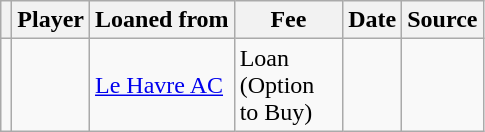<table class="wikitable plainrowheaders sortable">
<tr>
<th></th>
<th scope="col">Player</th>
<th>Loaned from</th>
<th style="width: 65px;">Fee</th>
<th scope="col">Date</th>
<th scope="col">Source</th>
</tr>
<tr>
<td align="center"></td>
<td></td>
<td> <a href='#'>Le Havre AC</a></td>
<td>Loan (Option to Buy)</td>
<td></td>
</tr>
</table>
